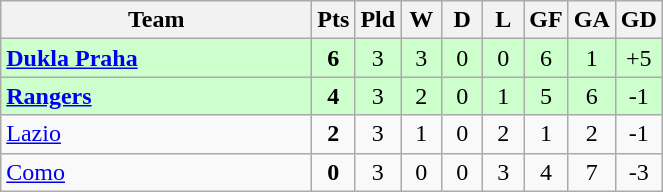<table class="wikitable" style="text-align:center;">
<tr>
<th width=200>Team</th>
<th width=20>Pts</th>
<th width=20>Pld</th>
<th width=20>W</th>
<th width=20>D</th>
<th width=20>L</th>
<th width=20>GF</th>
<th width=20>GA</th>
<th width=20>GD</th>
</tr>
<tr style="background:#ccffcc">
<td style="text-align:left"><strong> <a href='#'>Dukla Praha</a></strong></td>
<td><strong>6</strong></td>
<td>3</td>
<td>3</td>
<td>0</td>
<td>0</td>
<td>6</td>
<td>1</td>
<td>+5</td>
</tr>
<tr style="background:#ccffcc">
<td style="text-align:left"><strong> <a href='#'>Rangers</a></strong></td>
<td><strong>4</strong></td>
<td>3</td>
<td>2</td>
<td>0</td>
<td>1</td>
<td>5</td>
<td>6</td>
<td>-1</td>
</tr>
<tr>
<td style="text-align:left"> <a href='#'>Lazio</a></td>
<td><strong>2</strong></td>
<td>3</td>
<td>1</td>
<td>0</td>
<td>2</td>
<td>1</td>
<td>2</td>
<td>-1</td>
</tr>
<tr>
<td style="text-align:left"> <a href='#'>Como</a></td>
<td><strong>0</strong></td>
<td>3</td>
<td>0</td>
<td>0</td>
<td>3</td>
<td>4</td>
<td>7</td>
<td>-3</td>
</tr>
</table>
